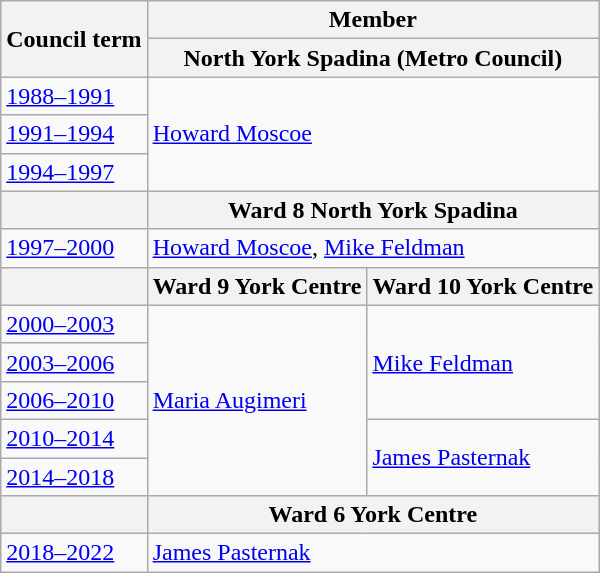<table class="wikitable">
<tr>
<th rowspan="2">Council term</th>
<th colspan="2">Member</th>
</tr>
<tr>
<th colspan="2">North York Spadina (Metro Council)</th>
</tr>
<tr>
<td><a href='#'>1988–1991</a></td>
<td colspan="2" rowspan="3"><a href='#'>Howard Moscoe</a></td>
</tr>
<tr>
<td><a href='#'>1991–1994</a></td>
</tr>
<tr>
<td><a href='#'>1994–1997</a></td>
</tr>
<tr>
<th></th>
<th colspan="2">Ward 8 North York Spadina</th>
</tr>
<tr>
<td><a href='#'>1997–2000</a></td>
<td colspan="2"><a href='#'>Howard Moscoe</a>, <a href='#'>Mike Feldman</a></td>
</tr>
<tr>
<th></th>
<th>Ward 9 York Centre</th>
<th>Ward 10 York Centre</th>
</tr>
<tr>
<td><a href='#'>2000–2003</a></td>
<td rowspan="5"><a href='#'>Maria Augimeri</a></td>
<td rowspan="3"><a href='#'>Mike Feldman</a></td>
</tr>
<tr>
<td><a href='#'>2003–2006</a></td>
</tr>
<tr>
<td><a href='#'>2006–2010</a></td>
</tr>
<tr>
<td><a href='#'>2010–2014</a></td>
<td rowspan="2"><a href='#'>James Pasternak</a></td>
</tr>
<tr>
<td><a href='#'>2014–2018</a></td>
</tr>
<tr>
<th></th>
<th colspan="2">Ward 6 York Centre</th>
</tr>
<tr>
<td><a href='#'>2018–2022</a></td>
<td colspan="2"><a href='#'>James Pasternak</a></td>
</tr>
</table>
